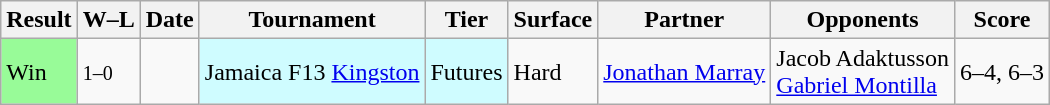<table class="sortable wikitable">
<tr>
<th>Result</th>
<th class="unsortable">W–L</th>
<th>Date</th>
<th>Tournament</th>
<th>Tier</th>
<th>Surface</th>
<th>Partner</th>
<th>Opponents</th>
<th class="unsortable">Score</th>
</tr>
<tr>
<td bgcolor=98FB98>Win</td>
<td><small>1–0</small></td>
<td></td>
<td style="background:#cffcff;">Jamaica F13 <a href='#'>Kingston</a></td>
<td style="background:#cffcff;">Futures</td>
<td>Hard</td>
<td> <a href='#'>Jonathan Marray</a></td>
<td> Jacob Adaktusson <br>  <a href='#'>Gabriel Montilla</a></td>
<td>6–4, 6–3</td>
</tr>
</table>
